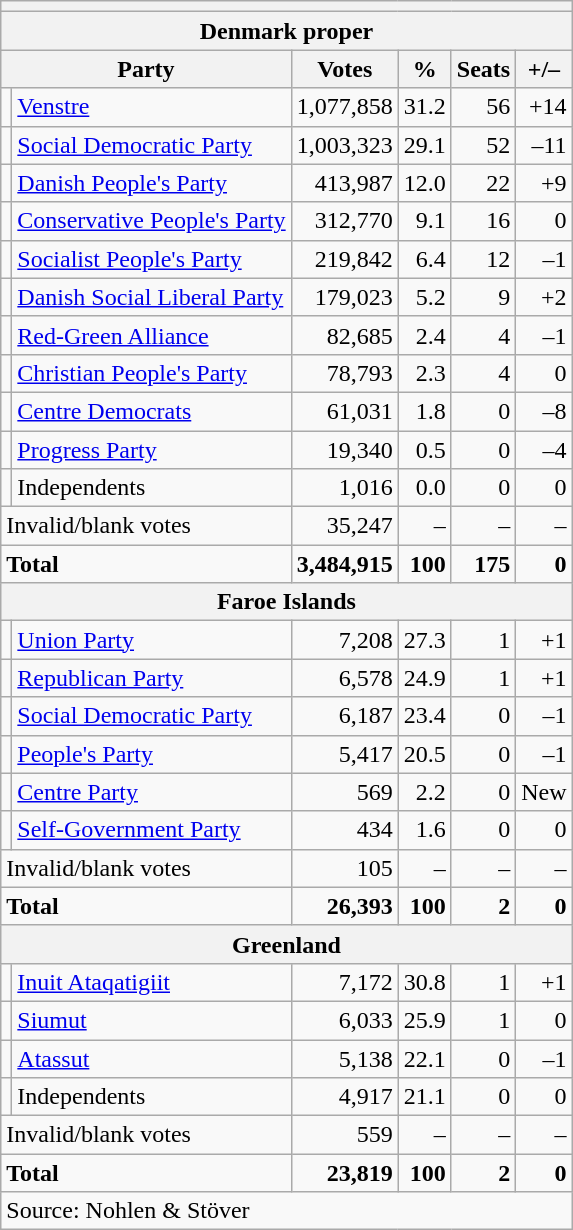<table class=wikitable style=text-align:right>
<tr>
<th colspan=6></th>
</tr>
<tr>
<th colspan=6>Denmark proper</th>
</tr>
<tr>
<th colspan=2>Party</th>
<th>Votes</th>
<th>%</th>
<th>Seats</th>
<th>+/–</th>
</tr>
<tr>
<td bgcolor=></td>
<td align=left><a href='#'>Venstre</a></td>
<td>1,077,858</td>
<td>31.2</td>
<td>56</td>
<td>+14</td>
</tr>
<tr>
<td bgcolor=></td>
<td align=left><a href='#'>Social Democratic Party</a></td>
<td>1,003,323</td>
<td>29.1</td>
<td>52</td>
<td>–11</td>
</tr>
<tr>
<td bgcolor=></td>
<td align=left><a href='#'>Danish People's Party</a></td>
<td>413,987</td>
<td>12.0</td>
<td>22</td>
<td>+9</td>
</tr>
<tr>
<td bgcolor=></td>
<td align=left><a href='#'>Conservative People's Party</a></td>
<td>312,770</td>
<td>9.1</td>
<td>16</td>
<td>0</td>
</tr>
<tr>
<td bgcolor=></td>
<td align=left><a href='#'>Socialist People's Party</a></td>
<td>219,842</td>
<td>6.4</td>
<td>12</td>
<td>–1</td>
</tr>
<tr>
<td bgcolor=></td>
<td align=left><a href='#'>Danish Social Liberal Party</a></td>
<td>179,023</td>
<td>5.2</td>
<td>9</td>
<td>+2</td>
</tr>
<tr>
<td bgcolor=></td>
<td align=left><a href='#'>Red-Green Alliance</a></td>
<td>82,685</td>
<td>2.4</td>
<td>4</td>
<td>–1</td>
</tr>
<tr>
<td bgcolor=></td>
<td align=left><a href='#'>Christian People's Party</a></td>
<td>78,793</td>
<td>2.3</td>
<td>4</td>
<td>0</td>
</tr>
<tr>
<td bgcolor=></td>
<td align=left><a href='#'>Centre Democrats</a></td>
<td>61,031</td>
<td>1.8</td>
<td>0</td>
<td>–8</td>
</tr>
<tr>
<td bgcolor=></td>
<td align=left><a href='#'>Progress Party</a></td>
<td>19,340</td>
<td>0.5</td>
<td>0</td>
<td>–4</td>
</tr>
<tr>
<td bgcolor=></td>
<td align=left>Independents</td>
<td>1,016</td>
<td>0.0</td>
<td>0</td>
<td>0</td>
</tr>
<tr>
<td align=left colspan=2>Invalid/blank votes</td>
<td>35,247</td>
<td>–</td>
<td>–</td>
<td>–</td>
</tr>
<tr>
<td align=left colspan=2><strong>Total</strong></td>
<td><strong>3,484,915</strong></td>
<td><strong>100</strong></td>
<td><strong>175</strong></td>
<td><strong>0</strong></td>
</tr>
<tr>
<th colspan=6>Faroe Islands</th>
</tr>
<tr>
<td bgcolor=></td>
<td align=left><a href='#'>Union Party</a></td>
<td>7,208</td>
<td>27.3</td>
<td>1</td>
<td>+1</td>
</tr>
<tr>
<td bgcolor=></td>
<td align=left><a href='#'>Republican Party</a></td>
<td>6,578</td>
<td>24.9</td>
<td>1</td>
<td>+1</td>
</tr>
<tr>
<td bgcolor=></td>
<td align=left><a href='#'>Social Democratic Party</a></td>
<td>6,187</td>
<td>23.4</td>
<td>0</td>
<td>–1</td>
</tr>
<tr>
<td bgcolor=></td>
<td align=left><a href='#'>People's Party</a></td>
<td>5,417</td>
<td>20.5</td>
<td>0</td>
<td>–1</td>
</tr>
<tr>
<td bgcolor=></td>
<td align=left><a href='#'>Centre Party</a></td>
<td>569</td>
<td>2.2</td>
<td>0</td>
<td>New</td>
</tr>
<tr>
<td bgcolor=></td>
<td align=left><a href='#'>Self-Government Party</a></td>
<td>434</td>
<td>1.6</td>
<td>0</td>
<td>0</td>
</tr>
<tr>
<td align=left colspan=2>Invalid/blank votes</td>
<td>105</td>
<td>–</td>
<td>–</td>
<td>–</td>
</tr>
<tr>
<td align=left colspan=2><strong>Total</strong></td>
<td><strong>26,393</strong></td>
<td><strong>100</strong></td>
<td><strong>2</strong></td>
<td><strong>0</strong></td>
</tr>
<tr>
<th colspan=6>Greenland</th>
</tr>
<tr>
<td bgcolor=></td>
<td align=left><a href='#'>Inuit Ataqatigiit</a></td>
<td>7,172</td>
<td>30.8</td>
<td>1</td>
<td>+1</td>
</tr>
<tr>
<td bgcolor=></td>
<td align=left><a href='#'>Siumut</a></td>
<td>6,033</td>
<td>25.9</td>
<td>1</td>
<td>0</td>
</tr>
<tr>
<td bgcolor=></td>
<td align=left><a href='#'>Atassut</a></td>
<td>5,138</td>
<td>22.1</td>
<td>0</td>
<td>–1</td>
</tr>
<tr>
<td bgcolor=></td>
<td align=left>Independents</td>
<td>4,917</td>
<td>21.1</td>
<td>0</td>
<td>0</td>
</tr>
<tr>
<td align=left colspan=2>Invalid/blank votes</td>
<td>559</td>
<td>–</td>
<td>–</td>
<td>–</td>
</tr>
<tr>
<td align=left colspan=2><strong>Total</strong></td>
<td><strong>23,819</strong></td>
<td><strong>100</strong></td>
<td><strong>2</strong></td>
<td><strong>0</strong></td>
</tr>
<tr>
<td align=left colspan=6>Source: Nohlen & Stöver</td>
</tr>
</table>
